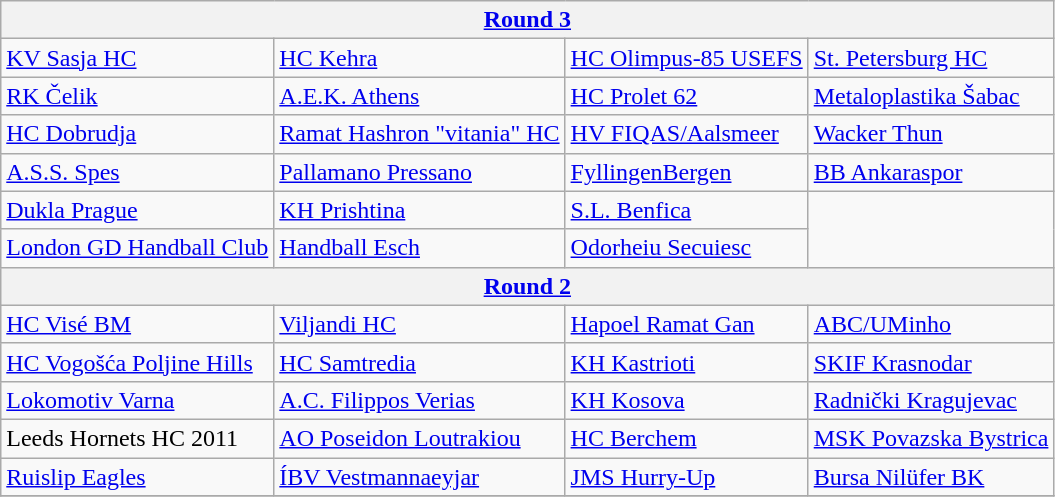<table class="wikitable">
<tr>
<th colspan=4><a href='#'>Round 3</a></th>
</tr>
<tr>
<td> <a href='#'>KV Sasja HC</a></td>
<td> <a href='#'>HC Kehra</a></td>
<td> <a href='#'>HC Olimpus-85 USEFS</a></td>
<td> <a href='#'>St. Petersburg HC</a></td>
</tr>
<tr>
<td> <a href='#'>RK Čelik</a></td>
<td> <a href='#'>A.E.K. Athens</a></td>
<td> <a href='#'>HC Prolet 62</a></td>
<td> <a href='#'>Metaloplastika Šabac</a></td>
</tr>
<tr>
<td> <a href='#'>HC Dobrudja</a></td>
<td> <a href='#'>Ramat Hashron "vitania" HC</a></td>
<td> <a href='#'>HV FIQAS/Aalsmeer</a></td>
<td> <a href='#'>Wacker Thun</a></td>
</tr>
<tr>
<td> <a href='#'>A.S.S. Spes</a></td>
<td> <a href='#'>Pallamano Pressano</a></td>
<td> <a href='#'>FyllingenBergen</a></td>
<td> <a href='#'>BB Ankaraspor</a></td>
</tr>
<tr>
<td> <a href='#'>Dukla Prague</a></td>
<td> <a href='#'>KH Prishtina</a></td>
<td> <a href='#'>S.L. Benfica</a></td>
</tr>
<tr>
<td> <a href='#'>London GD Handball Club</a></td>
<td> <a href='#'>Handball Esch</a></td>
<td> <a href='#'>Odorheiu Secuiesc</a></td>
</tr>
<tr>
<th colspan=4><a href='#'>Round 2</a></th>
</tr>
<tr>
<td> <a href='#'>HC Visé BM</a></td>
<td> <a href='#'>Viljandi HC</a></td>
<td> <a href='#'>Hapoel Ramat Gan</a></td>
<td> <a href='#'>ABC/UMinho</a></td>
</tr>
<tr>
<td> <a href='#'>HC Vogošća Poljine Hills</a></td>
<td> <a href='#'>HC Samtredia</a></td>
<td> <a href='#'>KH Kastrioti</a></td>
<td> <a href='#'>SKIF Krasnodar</a></td>
</tr>
<tr>
<td> <a href='#'>Lokomotiv Varna</a></td>
<td> <a href='#'>A.C. Filippos Verias</a></td>
<td> <a href='#'>KH Kosova</a></td>
<td> <a href='#'>Radnički Kragujevac</a></td>
</tr>
<tr>
<td> Leeds Hornets HC 2011</td>
<td> <a href='#'>AO Poseidon Loutrakiou</a></td>
<td> <a href='#'>HC Berchem</a></td>
<td> <a href='#'>MSK Povazska Bystrica</a></td>
</tr>
<tr>
<td> <a href='#'>Ruislip Eagles</a></td>
<td> <a href='#'>ÍBV Vestmannaeyjar</a></td>
<td> <a href='#'>JMS Hurry-Up</a></td>
<td> <a href='#'>Bursa Nilüfer BK</a></td>
</tr>
<tr>
</tr>
</table>
